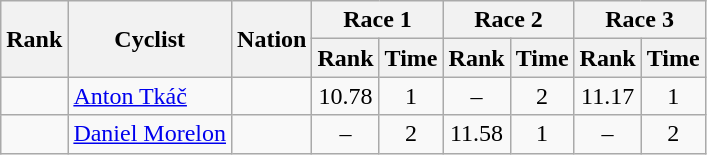<table class="wikitable sortable" style="text-align:center">
<tr>
<th rowspan=2>Rank</th>
<th rowspan=2>Cyclist</th>
<th rowspan=2>Nation</th>
<th colspan=2>Race 1</th>
<th colspan=2>Race 2</th>
<th colspan=2>Race 3</th>
</tr>
<tr>
<th>Rank</th>
<th>Time</th>
<th>Rank</th>
<th>Time</th>
<th>Rank</th>
<th>Time</th>
</tr>
<tr>
<td></td>
<td align=left data-sort-value="Tkáč, Anton"><a href='#'>Anton Tkáč</a></td>
<td align=left></td>
<td>10.78</td>
<td>1</td>
<td>–</td>
<td>2</td>
<td>11.17</td>
<td>1</td>
</tr>
<tr>
<td></td>
<td align=left data-sort-value="Morelon, Daniel"><a href='#'>Daniel Morelon</a></td>
<td align=left></td>
<td>–</td>
<td>2</td>
<td>11.58</td>
<td>1</td>
<td>–</td>
<td>2</td>
</tr>
</table>
